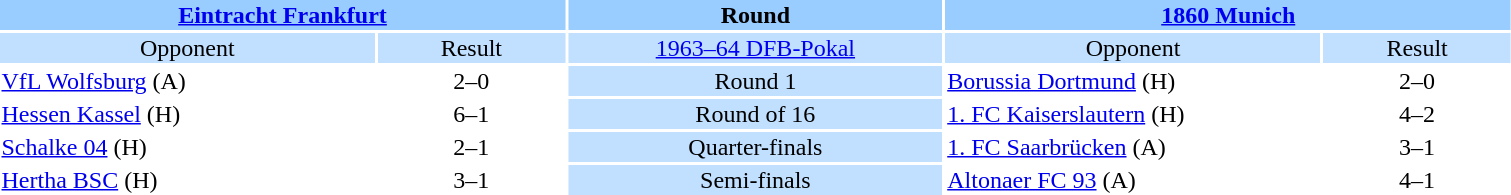<table style="width:80%; text-align:center;">
<tr style="vertical-align:top; background:#99CCFF;">
<th colspan="2"><a href='#'>Eintracht Frankfurt</a></th>
<th style="width:20%">Round</th>
<th colspan="2"><a href='#'>1860 Munich</a></th>
</tr>
<tr style="vertical-align:top; background:#C1E0FF;">
<td style="width:20%">Opponent</td>
<td style="width:10%">Result</td>
<td><a href='#'>1963–64 DFB-Pokal</a></td>
<td style="width:20%">Opponent</td>
<td style="width:10%">Result</td>
</tr>
<tr>
<td align="left"><a href='#'>VfL Wolfsburg</a> (A)</td>
<td>2–0</td>
<td style="background:#C1E0FF;">Round 1</td>
<td align="left"><a href='#'>Borussia Dortmund</a> (H)</td>
<td>2–0</td>
</tr>
<tr>
<td align="left"><a href='#'>Hessen Kassel</a> (H)</td>
<td>6–1</td>
<td style="background:#C1E0FF;">Round of 16</td>
<td align="left"><a href='#'>1. FC Kaiserslautern</a> (H)</td>
<td>4–2</td>
</tr>
<tr>
<td align="left"><a href='#'>Schalke 04</a> (H)</td>
<td>2–1</td>
<td style="background:#C1E0FF;">Quarter-finals</td>
<td align="left"><a href='#'>1. FC Saarbrücken</a> (A)</td>
<td>3–1</td>
</tr>
<tr>
<td align="left"><a href='#'>Hertha BSC</a> (H)</td>
<td>3–1</td>
<td style="background:#C1E0FF;">Semi-finals</td>
<td align="left"><a href='#'>Altonaer FC 93</a> (A)</td>
<td>4–1 </td>
</tr>
</table>
